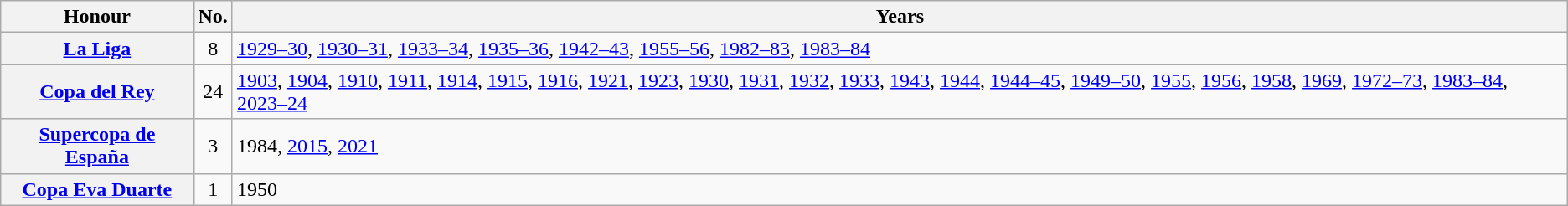<table class="wikitable plainrowheaders">
<tr>
<th scope=col>Honour</th>
<th scope=col>No.</th>
<th scope=col>Years</th>
</tr>
<tr>
<th scope=row><a href='#'>La Liga</a></th>
<td align=center>8</td>
<td><a href='#'>1929–30</a>, <a href='#'>1930–31</a>, <a href='#'>1933–34</a>, <a href='#'>1935–36</a>, <a href='#'>1942–43</a>, <a href='#'>1955–56</a>, <a href='#'>1982–83</a>, <a href='#'>1983–84</a></td>
</tr>
<tr>
<th scope=row><a href='#'>Copa del Rey</a></th>
<td align=center>24</td>
<td><a href='#'>1903</a>, <a href='#'>1904</a>, <a href='#'>1910</a>, <a href='#'>1911</a>, <a href='#'>1914</a>, <a href='#'>1915</a>, <a href='#'>1916</a>, <a href='#'>1921</a>, <a href='#'>1923</a>, <a href='#'>1930</a>, <a href='#'>1931</a>, <a href='#'>1932</a>, <a href='#'>1933</a>, <a href='#'>1943</a>, <a href='#'>1944</a>, <a href='#'>1944–45</a>, <a href='#'>1949–50</a>, <a href='#'>1955</a>, <a href='#'>1956</a>, <a href='#'>1958</a>, <a href='#'>1969</a>, <a href='#'>1972–73</a>, <a href='#'>1983–84</a>, <a href='#'>2023–24</a></td>
</tr>
<tr>
<th scope=row><a href='#'>Supercopa de España</a></th>
<td align=center>3</td>
<td>1984, <a href='#'>2015</a>, <a href='#'>2021</a></td>
</tr>
<tr>
<th scope=row><a href='#'>Copa Eva Duarte</a></th>
<td align=center>1</td>
<td>1950</td>
</tr>
</table>
